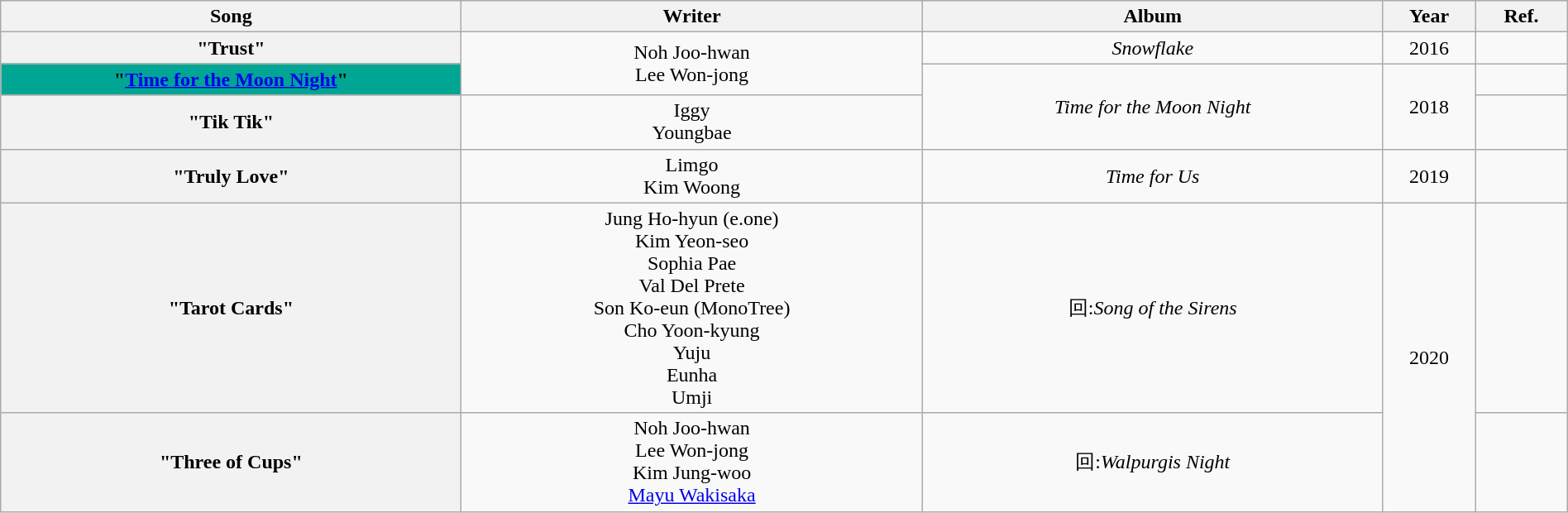<table class="wikitable plainrowheaders" style="text-align:center; width:100%">
<tr>
<th style="width:25%">Song</th>
<th style="width:25%">Writer</th>
<th style="width:25%">Album</th>
<th style="width:5%">Year</th>
<th style="width:5%">Ref.</th>
</tr>
<tr>
<th scope="row">"Trust" </th>
<td rowspan="2">Noh Joo-hwan<br>Lee Won-jong</td>
<td><em>Snowflake</em></td>
<td>2016</td>
<td></td>
</tr>
<tr>
<th scope="row" style="background-color:#00A693 ">"<a href='#'>Time for the Moon Night</a>"   </th>
<td rowspan="2"><em>Time for the Moon Night</em></td>
<td rowspan="2">2018</td>
<td></td>
</tr>
<tr>
<th scope="row">"Tik Tik" </th>
<td>Iggy<br>Youngbae</td>
<td></td>
</tr>
<tr>
<th scope="row">"Truly Love"</th>
<td>Limgo<br>Kim Woong</td>
<td><em>Time for Us</em></td>
<td>2019</td>
<td></td>
</tr>
<tr>
<th scope="row">"Tarot Cards" </th>
<td>Jung Ho-hyun (e.one)<br>Kim Yeon-seo<br>Sophia Pae<br>Val Del Prete<br>Son Ko-eun (MonoTree)<br>Cho Yoon-kyung<br>Yuju<br>Eunha<br>Umji</td>
<td>回:<em>Song of the Sirens</em></td>
<td rowspan="2">2020</td>
<td></td>
</tr>
<tr>
<th scope="row">"Three of Cups"</th>
<td>Noh Joo-hwan<br>Lee Won-jong<br>Kim Jung-woo<br><a href='#'>Mayu Wakisaka</a></td>
<td>回:<em>Walpurgis Night</em></td>
<td></td>
</tr>
</table>
